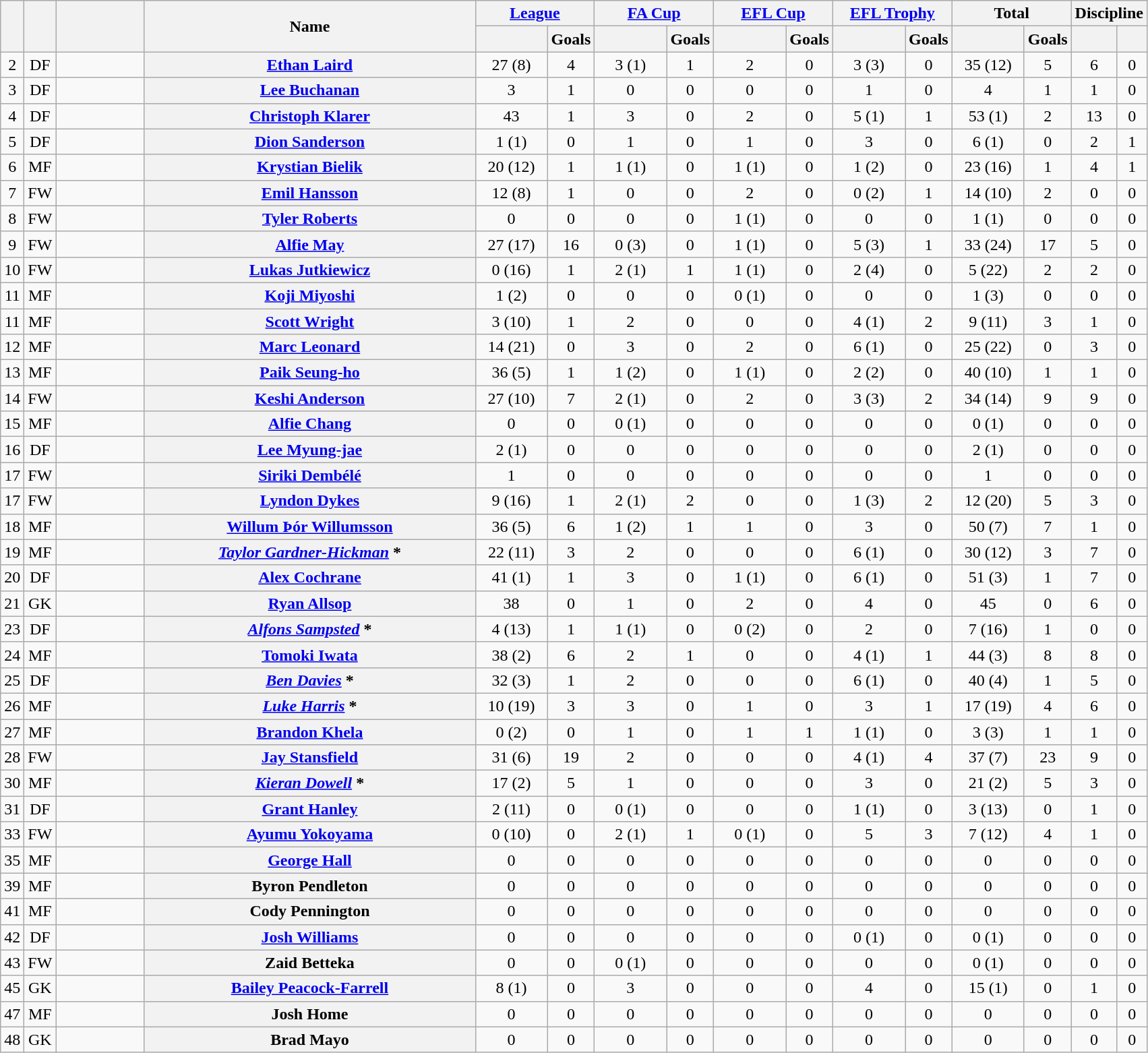<table class="wikitable plainrowheaders" style="text-align:center;">
<tr>
<th rowspan="2" scope="col"></th>
<th rowspan="2" scope="col"></th>
<th rowspan="2" scope="col" style="width:5em;"></th>
<th rowspan="2" scope="col" style="width:20em;">Name</th>
<th colspan="2"><a href='#'>League</a></th>
<th colspan="2"><a href='#'>FA Cup</a></th>
<th colspan="2"><a href='#'>EFL Cup</a></th>
<th colspan="2"><a href='#'>EFL Trophy</a></th>
<th colspan="2">Total</th>
<th colspan="2">Discipline</th>
</tr>
<tr>
<th scope="col" style="width:4em;"></th>
<th scope="col">Goals</th>
<th scope="col" style="width:4em;"></th>
<th scope="col">Goals</th>
<th scope="col" style="width:4em;"></th>
<th scope="col">Goals</th>
<th scope="col" style="width:4em;"></th>
<th scope="col">Goals</th>
<th scope="col" style="width:4em;"></th>
<th scope="col">Goals</th>
<th scope="col"></th>
<th scope="col"></th>
</tr>
<tr>
<td>2</td>
<td>DF</td>
<td style=text-align:left></td>
<th scope=row><a href='#'>Ethan Laird</a></th>
<td>27 (8)</td>
<td>4</td>
<td>3 (1)</td>
<td>1</td>
<td>2</td>
<td>0</td>
<td>3 (3)</td>
<td>0</td>
<td>35 (12)</td>
<td>5</td>
<td>6</td>
<td>0</td>
</tr>
<tr>
<td>3</td>
<td>DF</td>
<td style="text-align:left;"></td>
<th scope=row><a href='#'>Lee Buchanan</a></th>
<td>3</td>
<td>1</td>
<td>0</td>
<td>0</td>
<td>0</td>
<td>0</td>
<td>1</td>
<td>0</td>
<td>4</td>
<td>1</td>
<td>1</td>
<td>0</td>
</tr>
<tr>
<td>4</td>
<td>DF</td>
<td style=text-align:left></td>
<th scope=row><a href='#'>Christoph Klarer</a></th>
<td>43</td>
<td>1</td>
<td>3</td>
<td>0</td>
<td>2</td>
<td>0</td>
<td>5 (1)</td>
<td>1</td>
<td>53 (1)</td>
<td>2</td>
<td>13</td>
<td>0</td>
</tr>
<tr>
<td>5</td>
<td>DF</td>
<td style="text-align:left;"></td>
<th scope=row><a href='#'>Dion Sanderson</a></th>
<td>1 (1)</td>
<td>0</td>
<td>1</td>
<td>0</td>
<td>1</td>
<td>0</td>
<td>3</td>
<td>0</td>
<td>6 (1)</td>
<td>0</td>
<td>2</td>
<td>1</td>
</tr>
<tr>
<td>6</td>
<td>MF</td>
<td style=text-align:left></td>
<th scope=row><a href='#'>Krystian Bielik</a></th>
<td>20 (12)</td>
<td>1</td>
<td>1 (1)</td>
<td>0</td>
<td>1 (1)</td>
<td>0</td>
<td>1 (2)</td>
<td>0</td>
<td>23 (16)</td>
<td>1</td>
<td>4</td>
<td>1</td>
</tr>
<tr>
<td>7</td>
<td>FW</td>
<td style=text-align:left></td>
<th scope=row><a href='#'>Emil Hansson</a></th>
<td>12 (8)</td>
<td>1</td>
<td>0</td>
<td>0</td>
<td>2</td>
<td>0</td>
<td>0 (2)</td>
<td>1</td>
<td>14 (10)</td>
<td>2</td>
<td>0</td>
<td>0</td>
</tr>
<tr>
<td>8</td>
<td>FW</td>
<td style=text-align:left></td>
<th scope=row><a href='#'>Tyler Roberts</a></th>
<td>0</td>
<td>0</td>
<td>0</td>
<td>0</td>
<td>1 (1)</td>
<td>0</td>
<td>0</td>
<td>0</td>
<td>1 (1)</td>
<td>0</td>
<td>0</td>
<td>0</td>
</tr>
<tr>
<td>9</td>
<td>FW</td>
<td style=text-align:left></td>
<th scope=row><a href='#'>Alfie May</a> </th>
<td>27 (17)</td>
<td>16</td>
<td>0 (3)</td>
<td>0</td>
<td>1 (1)</td>
<td>0</td>
<td>5 (3)</td>
<td>1</td>
<td>33 (24)</td>
<td>17</td>
<td>5</td>
<td>0</td>
</tr>
<tr>
<td>10</td>
<td>FW</td>
<td style=text-align:left></td>
<th scope=row><a href='#'>Lukas Jutkiewicz</a></th>
<td>0 (16)</td>
<td>1</td>
<td>2 (1)</td>
<td>1</td>
<td>1 (1)</td>
<td>0</td>
<td>2 (4)</td>
<td>0</td>
<td>5 (22)</td>
<td>2</td>
<td>2</td>
<td>0</td>
</tr>
<tr>
<td>11</td>
<td>MF</td>
<td style=text-align:left></td>
<th scope=row><a href='#'>Koji Miyoshi</a> </th>
<td>1 (2)</td>
<td>0</td>
<td>0</td>
<td>0</td>
<td>0 (1)</td>
<td>0</td>
<td>0</td>
<td>0</td>
<td>1 (3)</td>
<td>0</td>
<td>0</td>
<td>0</td>
</tr>
<tr>
<td>11</td>
<td>MF</td>
<td style=text-align:left></td>
<th scope=row><a href='#'>Scott Wright</a></th>
<td>3 (10)</td>
<td>1</td>
<td>2</td>
<td>0</td>
<td>0</td>
<td>0</td>
<td>4 (1)</td>
<td>2</td>
<td>9 (11)</td>
<td>3</td>
<td>1</td>
<td>0</td>
</tr>
<tr>
<td>12</td>
<td>MF</td>
<td style=text-align:left></td>
<th scope=row><a href='#'>Marc Leonard</a></th>
<td>14 (21)</td>
<td>0</td>
<td>3</td>
<td>0</td>
<td>2</td>
<td>0</td>
<td>6 (1)</td>
<td>0</td>
<td>25 (22)</td>
<td>0</td>
<td>3</td>
<td>0</td>
</tr>
<tr>
<td>13</td>
<td>MF</td>
<td style="text-align:left;"></td>
<th scope=row><a href='#'>Paik Seung-ho</a></th>
<td>36 (5)</td>
<td>1</td>
<td>1 (2)</td>
<td>0</td>
<td>1 (1)</td>
<td>0</td>
<td>2 (2)</td>
<td>0</td>
<td>40 (10)</td>
<td>1</td>
<td>1</td>
<td>0</td>
</tr>
<tr>
<td>14</td>
<td>FW</td>
<td style="text-align:left;"></td>
<th scope=row><a href='#'>Keshi Anderson</a></th>
<td>27 (10)</td>
<td>7</td>
<td>2 (1)</td>
<td>0</td>
<td>2</td>
<td>0</td>
<td>3 (3)</td>
<td>2</td>
<td>34 (14)</td>
<td>9</td>
<td>9</td>
<td>0</td>
</tr>
<tr>
<td>15</td>
<td>MF</td>
<td style=text-align:left></td>
<th scope=row><a href='#'>Alfie Chang</a></th>
<td>0</td>
<td>0</td>
<td>0 (1)</td>
<td>0</td>
<td>0</td>
<td>0</td>
<td>0</td>
<td>0</td>
<td>0 (1)</td>
<td>0</td>
<td>0</td>
<td>0</td>
</tr>
<tr>
<td>16</td>
<td>DF</td>
<td style=text-align:left></td>
<th scope=row><a href='#'>Lee Myung-jae</a></th>
<td>2 (1)</td>
<td>0</td>
<td>0</td>
<td>0</td>
<td>0</td>
<td>0</td>
<td>0</td>
<td>0</td>
<td>2 (1)</td>
<td>0</td>
<td>0</td>
<td>0</td>
</tr>
<tr>
<td>17</td>
<td>FW</td>
<td style="text-align:left;"></td>
<th scope=row><a href='#'>Siriki Dembélé</a> </th>
<td>1</td>
<td>0</td>
<td>0</td>
<td>0</td>
<td>0</td>
<td>0</td>
<td>0</td>
<td>0</td>
<td>1</td>
<td>0</td>
<td>0</td>
<td>0</td>
</tr>
<tr>
<td>17</td>
<td>FW</td>
<td style=text-align:left></td>
<th scope=row><a href='#'>Lyndon Dykes</a></th>
<td>9 (16)</td>
<td>1</td>
<td>2 (1)</td>
<td>2</td>
<td>0</td>
<td>0</td>
<td>1 (3)</td>
<td>2</td>
<td>12 (20)</td>
<td>5</td>
<td>3</td>
<td>0</td>
</tr>
<tr>
<td>18</td>
<td>MF</td>
<td style=text-align:left></td>
<th scope=row><a href='#'>Willum Þór Willumsson</a></th>
<td>36 (5)</td>
<td>6</td>
<td>1 (2)</td>
<td>1</td>
<td>1</td>
<td>0</td>
<td>3</td>
<td>0</td>
<td>50 (7)</td>
<td>7</td>
<td>1</td>
<td>0</td>
</tr>
<tr>
<td>19</td>
<td>MF</td>
<td style=text-align:left></td>
<th scope=row><em><a href='#'>Taylor Gardner-Hickman</a></em> *</th>
<td>22 (11)</td>
<td>3</td>
<td>2</td>
<td>0</td>
<td>0</td>
<td>0</td>
<td>6 (1)</td>
<td>0</td>
<td>30 (12)</td>
<td>3</td>
<td>7</td>
<td>0</td>
</tr>
<tr>
<td>20</td>
<td>DF</td>
<td style="text-align:left;"></td>
<th scope=row><a href='#'>Alex Cochrane</a></th>
<td>41 (1)</td>
<td>1</td>
<td>3</td>
<td>0</td>
<td>1 (1)</td>
<td>0</td>
<td>6 (1)</td>
<td>0</td>
<td>51 (3)</td>
<td>1</td>
<td>7</td>
<td>0</td>
</tr>
<tr>
<td>21</td>
<td>GK</td>
<td style="text-align:left;"></td>
<th scope=row><a href='#'>Ryan Allsop</a></th>
<td>38</td>
<td>0</td>
<td>1</td>
<td>0</td>
<td>2</td>
<td>0</td>
<td>4</td>
<td>0</td>
<td>45</td>
<td>0</td>
<td>6</td>
<td>0</td>
</tr>
<tr>
<td>23</td>
<td>DF</td>
<td style=text-align:left></td>
<th scope=row><em><a href='#'>Alfons Sampsted</a></em> *</th>
<td>4 (13)</td>
<td>1</td>
<td>1 (1)</td>
<td>0</td>
<td>0 (2)</td>
<td>0</td>
<td>2</td>
<td>0</td>
<td>7 (16)</td>
<td>1</td>
<td>0</td>
<td>0</td>
</tr>
<tr>
<td>24</td>
<td>MF</td>
<td style=text-align:left></td>
<th scope=row><a href='#'>Tomoki Iwata</a></th>
<td>38 (2)</td>
<td>6</td>
<td>2</td>
<td>1</td>
<td>0</td>
<td>0</td>
<td>4 (1)</td>
<td>1</td>
<td>44 (3)</td>
<td>8</td>
<td>8</td>
<td>0</td>
</tr>
<tr>
<td>25</td>
<td>DF</td>
<td style=text-align:left></td>
<th scope=row><em><a href='#'>Ben Davies</a></em> * </th>
<td>32 (3)</td>
<td>1</td>
<td>2</td>
<td>0</td>
<td>0</td>
<td>0</td>
<td>6 (1)</td>
<td>0</td>
<td>40 (4)</td>
<td>1</td>
<td>5</td>
<td>0</td>
</tr>
<tr>
<td>26</td>
<td>MF</td>
<td style=text-align:left></td>
<th scope=row><em><a href='#'>Luke Harris</a></em> *</th>
<td>10 (19)</td>
<td>3</td>
<td>3</td>
<td>0</td>
<td>1</td>
<td>0</td>
<td>3</td>
<td>1</td>
<td>17 (19)</td>
<td>4</td>
<td>6</td>
<td>0</td>
</tr>
<tr>
<td>27</td>
<td>MF</td>
<td style=text-align:left></td>
<th scope=row><a href='#'>Brandon Khela</a></th>
<td>0 (2)</td>
<td>0</td>
<td>1</td>
<td>0</td>
<td>1</td>
<td>1</td>
<td>1 (1)</td>
<td>0</td>
<td>3 (3)</td>
<td>1</td>
<td>1</td>
<td>0</td>
</tr>
<tr>
<td>28</td>
<td>FW</td>
<td style=text-align:left></td>
<th scope=row><a href='#'>Jay Stansfield</a></th>
<td>31 (6)</td>
<td>19</td>
<td>2</td>
<td>0</td>
<td>0</td>
<td>0</td>
<td>4 (1)</td>
<td>4</td>
<td>37 (7)</td>
<td>23</td>
<td>9</td>
<td>0</td>
</tr>
<tr>
<td>30</td>
<td>MF</td>
<td style=text-align:left></td>
<th scope=row><em><a href='#'>Kieran Dowell</a></em> *</th>
<td>17 (2)</td>
<td>5</td>
<td>1</td>
<td>0</td>
<td>0</td>
<td>0</td>
<td>3</td>
<td>0</td>
<td>21 (2)</td>
<td>5</td>
<td>3</td>
<td>0</td>
</tr>
<tr>
<td>31</td>
<td>DF</td>
<td style=text-align:left></td>
<th scope=row><a href='#'>Grant Hanley</a></th>
<td>2 (11)</td>
<td>0</td>
<td>0 (1)</td>
<td>0</td>
<td>0</td>
<td>0</td>
<td>1 (1)</td>
<td>0</td>
<td>3 (13)</td>
<td>0</td>
<td>1</td>
<td>0</td>
</tr>
<tr>
<td>33</td>
<td>FW</td>
<td style=text-align:left></td>
<th scope=row><a href='#'>Ayumu Yokoyama</a></th>
<td>0 (10)</td>
<td>0</td>
<td>2 (1)</td>
<td>1</td>
<td>0 (1)</td>
<td>0</td>
<td>5</td>
<td>3</td>
<td>7 (12)</td>
<td>4</td>
<td>1</td>
<td>0</td>
</tr>
<tr>
<td>35</td>
<td>MF</td>
<td style=text-align:left></td>
<th scope=row><a href='#'>George Hall</a></th>
<td>0</td>
<td>0</td>
<td>0</td>
<td>0</td>
<td>0</td>
<td>0</td>
<td>0</td>
<td>0</td>
<td>0</td>
<td>0</td>
<td>0</td>
<td>0</td>
</tr>
<tr>
<td>39</td>
<td>MF</td>
<td style=text-align:left></td>
<th scope=row>Byron Pendleton</th>
<td>0</td>
<td>0</td>
<td>0</td>
<td>0</td>
<td>0</td>
<td>0</td>
<td>0</td>
<td>0</td>
<td>0</td>
<td>0</td>
<td>0</td>
<td>0</td>
</tr>
<tr>
<td>41</td>
<td>MF</td>
<td style=text-align:left></td>
<th scope=row>Cody Pennington</th>
<td>0</td>
<td>0</td>
<td>0</td>
<td>0</td>
<td>0</td>
<td>0</td>
<td>0</td>
<td>0</td>
<td>0</td>
<td>0</td>
<td>0</td>
<td>0</td>
</tr>
<tr>
<td>42</td>
<td>DF</td>
<td style=text-align:left></td>
<th scope=row><a href='#'>Josh Williams</a> </th>
<td>0</td>
<td>0</td>
<td>0</td>
<td>0</td>
<td>0</td>
<td>0</td>
<td>0 (1)</td>
<td>0</td>
<td>0 (1)</td>
<td>0</td>
<td>0</td>
<td>0</td>
</tr>
<tr>
<td>43</td>
<td>FW</td>
<td style=text-align:left></td>
<th scope=row>Zaid Betteka</th>
<td>0</td>
<td>0</td>
<td>0 (1)</td>
<td>0</td>
<td>0</td>
<td>0</td>
<td>0</td>
<td>0</td>
<td>0 (1)</td>
<td>0</td>
<td>0</td>
<td>0</td>
</tr>
<tr>
<td>45</td>
<td>GK</td>
<td style="text-align:left;"></td>
<th scope=row><a href='#'>Bailey Peacock-Farrell</a></th>
<td>8 (1)</td>
<td>0</td>
<td>3</td>
<td>0</td>
<td>0</td>
<td>0</td>
<td>4</td>
<td>0</td>
<td>15 (1)</td>
<td>0</td>
<td>1</td>
<td>0</td>
</tr>
<tr>
<td>47</td>
<td>MF</td>
<td style=text-align:left></td>
<th scope=row>Josh Home</th>
<td>0</td>
<td>0</td>
<td>0</td>
<td>0</td>
<td>0</td>
<td>0</td>
<td>0</td>
<td>0</td>
<td>0</td>
<td>0</td>
<td>0</td>
<td>0</td>
</tr>
<tr>
<td>48</td>
<td>GK</td>
<td style=text-align:left></td>
<th scope=row>Brad Mayo</th>
<td>0</td>
<td>0</td>
<td>0</td>
<td>0</td>
<td>0</td>
<td>0</td>
<td>0</td>
<td>0</td>
<td>0</td>
<td>0</td>
<td>0</td>
<td>0</td>
</tr>
</table>
